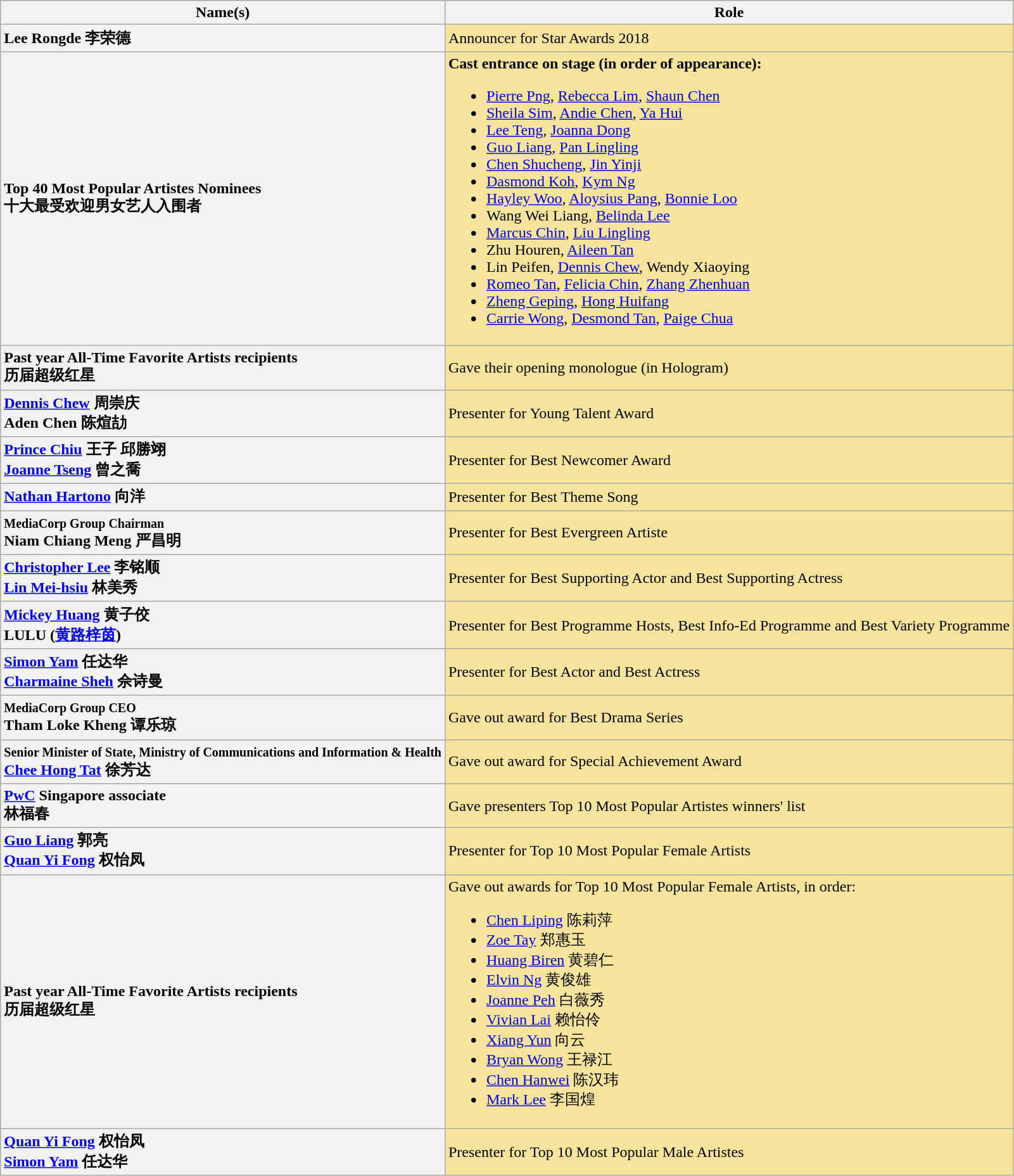<table class="wikitable plainrowheaders sortable" rowspan=2 style="text-align: left; background: #f6e39c">
<tr>
<th scope="col">Name(s)</th>
<th scope="col" align="center">Role</th>
</tr>
<tr>
<th scope=row rowspan=1 style="text-align:left">Lee Rongde 李荣德</th>
<td>Announcer for Star Awards 2018</td>
</tr>
<tr>
<th scope=row rowspan=1 style="text-align:left">Top 40 Most Popular Artistes Nominees<br>十大最受欢迎男女艺人入围者</th>
<td><strong>Cast entrance on stage (in order of appearance):</strong><br><ul><li><a href='#'>Pierre Png</a>, <a href='#'>Rebecca Lim</a>, <a href='#'>Shaun Chen</a></li><li><a href='#'>Sheila Sim</a>, <a href='#'>Andie Chen</a>, <a href='#'>Ya Hui</a></li><li><a href='#'>Lee Teng</a>, <a href='#'>Joanna Dong</a></li><li><a href='#'>Guo Liang</a>, <a href='#'>Pan Lingling</a></li><li><a href='#'>Chen Shucheng</a>, <a href='#'>Jin Yinji</a></li><li><a href='#'>Dasmond Koh</a>, <a href='#'>Kym Ng</a></li><li><a href='#'>Hayley Woo</a>, <a href='#'>Aloysius Pang</a>, <a href='#'>Bonnie Loo</a></li><li>Wang Wei Liang, <a href='#'>Belinda Lee</a></li><li><a href='#'>Marcus Chin</a>, <a href='#'>Liu Lingling</a></li><li>Zhu Houren, <a href='#'>Aileen Tan</a></li><li>Lin Peifen, <a href='#'>Dennis Chew</a>, Wendy Xiaoying</li><li><a href='#'>Romeo Tan</a>, <a href='#'>Felicia Chin</a>, <a href='#'>Zhang Zhenhuan</a></li><li><a href='#'>Zheng Geping</a>, <a href='#'>Hong Huifang</a></li><li><a href='#'>Carrie Wong</a>, <a href='#'>Desmond Tan</a>, <a href='#'>Paige Chua</a></li></ul></td>
</tr>
<tr>
<th scope=row rowspan=1 style="text-align:left">Past year All-Time Favorite Artists recipients<br>历届超级红星</th>
<td>Gave their opening monologue (in Hologram)</td>
</tr>
<tr>
<th scope=row rowspan=1 style="text-align:left"><a href='#'>Dennis Chew</a> 周崇庆<br>Aden Chen 陈煊劼</th>
<td>Presenter for Young Talent Award</td>
</tr>
<tr>
<th scope=row rowspan=1 style="text-align:left"><a href='#'>Prince Chiu</a> 王子 邱勝翊<br> <a href='#'>Joanne Tseng</a> 曾之喬</th>
<td>Presenter for Best Newcomer Award</td>
</tr>
<tr>
<th scope=row rowspan=1 style="text-align:left"><a href='#'>Nathan Hartono</a> 向洋</th>
<td>Presenter for Best Theme Song</td>
</tr>
<tr>
<th scope=row rowspan=1 style="text-align:left"><small>MediaCorp Group Chairman</small><br>Niam Chiang Meng 严昌明</th>
<td>Presenter for Best Evergreen Artiste</td>
</tr>
<tr>
<th scope=row rowspan=1 style="text-align:left"><a href='#'>Christopher Lee</a> 李铭顺<br> <a href='#'>Lin Mei-hsiu</a> 林美秀</th>
<td>Presenter for Best Supporting Actor and Best Supporting Actress</td>
</tr>
<tr>
<th scope=row rowspan=1 style="text-align:left"><a href='#'>Mickey Huang</a> 黄子佼<br>LULU (<a href='#'>黄路梓茵</a>)</th>
<td>Presenter for Best Programme Hosts, Best Info-Ed Programme and Best Variety Programme</td>
</tr>
<tr>
<th scope=row rowspan=1 style="text-align:left"><a href='#'>Simon Yam</a> 任达华<br><a href='#'>Charmaine Sheh</a> 佘诗曼</th>
<td>Presenter for Best Actor and Best Actress</td>
</tr>
<tr>
<th scope=row rowspan=1 style="text-align:left"><small>MediaCorp Group CEO</small><br>Tham Loke Kheng 谭乐琼</th>
<td>Gave out award for Best Drama Series</td>
</tr>
<tr>
<th scope=row rowspan=1 style="text-align:left"><small>Senior Minister of State, Ministry of Communications and Information & Health</small><br><a href='#'>Chee Hong Tat</a> 徐芳达</th>
<td>Gave out award for Special Achievement Award</td>
</tr>
<tr>
<th scope=row rowspan=1 style="text-align:left"><a href='#'>PwC</a> Singapore associate<br>林福春</th>
<td>Gave presenters Top 10 Most Popular Artistes winners' list</td>
</tr>
<tr>
<th scope=row rowspan=1 style="text-align:left"><a href='#'>Guo Liang</a> 郭亮<br><a href='#'>Quan Yi Fong</a> 权怡凤</th>
<td>Presenter for Top 10 Most Popular Female Artists</td>
</tr>
<tr>
<th scope=row rowspan=1 style="text-align:left">Past year All-Time Favorite Artists recipients<br>历届超级红星<br></th>
<td>Gave out awards for Top 10 Most Popular Female Artists, in order:<br><ul><li><a href='#'>Chen Liping</a> 陈莉萍</li><li><a href='#'>Zoe Tay</a> 郑惠玉</li><li><a href='#'>Huang Biren</a> 黄碧仁</li><li><a href='#'>Elvin Ng</a> 黄俊雄</li><li><a href='#'>Joanne Peh</a> 白薇秀</li><li><a href='#'>Vivian Lai</a> 赖怡伶</li><li><a href='#'>Xiang Yun</a> 向云</li><li><a href='#'>Bryan Wong</a> 王禄江</li><li><a href='#'>Chen Hanwei</a> 陈汉玮</li><li><a href='#'>Mark Lee</a> 李国煌</li></ul></td>
</tr>
<tr>
<th scope=row rowspan=1 style="text-align:left"><a href='#'>Quan Yi Fong</a> 权怡凤<br><a href='#'>Simon Yam</a> 任达华</th>
<td>Presenter for Top 10 Most Popular Male Artistes</td>
</tr>
</table>
